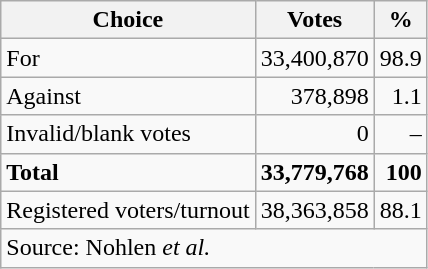<table class=wikitable style=text-align:right>
<tr>
<th>Choice</th>
<th>Votes</th>
<th>%</th>
</tr>
<tr>
<td align=left>For</td>
<td>33,400,870</td>
<td>98.9</td>
</tr>
<tr>
<td align=left>Against</td>
<td>378,898</td>
<td>1.1</td>
</tr>
<tr>
<td align=left>Invalid/blank votes</td>
<td>0</td>
<td>–</td>
</tr>
<tr>
<td align=left><strong>Total</strong></td>
<td><strong>33,779,768</strong></td>
<td><strong>100</strong></td>
</tr>
<tr>
<td align=left>Registered voters/turnout</td>
<td>38,363,858</td>
<td>88.1</td>
</tr>
<tr>
<td colspan=3 align=left>Source: Nohlen <em>et al.</em></td>
</tr>
</table>
